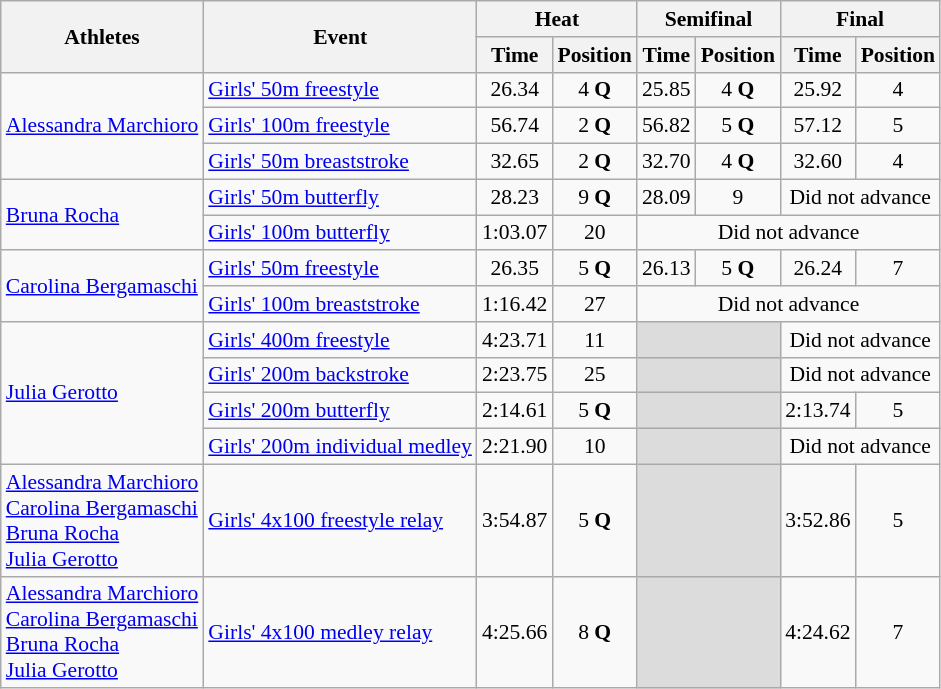<table class="wikitable" border="1" style="font-size:90%">
<tr>
<th rowspan=2>Athletes</th>
<th rowspan=2>Event</th>
<th colspan=2>Heat</th>
<th colspan=2>Semifinal</th>
<th colspan=2>Final</th>
</tr>
<tr>
<th>Time</th>
<th>Position</th>
<th>Time</th>
<th>Position</th>
<th>Time</th>
<th>Position</th>
</tr>
<tr>
<td rowspan=3><a href='#'>Alessandra Marchioro</a></td>
<td><a href='#'>Girls' 50m freestyle</a></td>
<td align=center>26.34</td>
<td align=center>4 <strong>Q</strong></td>
<td align=center>25.85</td>
<td align=center>4 <strong>Q</strong></td>
<td align=center>25.92</td>
<td align=center>4</td>
</tr>
<tr>
<td><a href='#'>Girls' 100m freestyle</a></td>
<td align=center>56.74</td>
<td align=center>2 <strong>Q</strong></td>
<td align=center>56.82</td>
<td align=center>5 <strong>Q</strong></td>
<td align=center>57.12</td>
<td align=center>5</td>
</tr>
<tr>
<td><a href='#'>Girls' 50m breaststroke</a></td>
<td align=center>32.65</td>
<td align=center>2 <strong>Q</strong></td>
<td align=center>32.70</td>
<td align=center>4 <strong>Q</strong></td>
<td align=center>32.60</td>
<td align=center>4</td>
</tr>
<tr>
<td rowspan=2><a href='#'>Bruna Rocha</a></td>
<td><a href='#'>Girls' 50m butterfly</a></td>
<td align=center>28.23</td>
<td align=center>9 <strong>Q</strong></td>
<td align=center>28.09</td>
<td align=center>9</td>
<td colspan="2" align=center>Did not advance</td>
</tr>
<tr>
<td><a href='#'>Girls' 100m butterfly</a></td>
<td align=center>1:03.07</td>
<td align=center>20</td>
<td colspan="4" align=center>Did not advance</td>
</tr>
<tr>
<td rowspan=2><a href='#'>Carolina Bergamaschi</a></td>
<td><a href='#'>Girls' 50m freestyle</a></td>
<td align=center>26.35</td>
<td align=center>5 <strong>Q</strong></td>
<td align=center>26.13</td>
<td align=center>5 <strong>Q</strong></td>
<td align=center>26.24</td>
<td align=center>7</td>
</tr>
<tr>
<td><a href='#'>Girls' 100m breaststroke</a></td>
<td align=center>1:16.42</td>
<td align=center>27</td>
<td colspan="4" align=center>Did not advance</td>
</tr>
<tr>
<td rowspan=4><a href='#'>Julia Gerotto</a></td>
<td><a href='#'>Girls' 400m freestyle</a></td>
<td align=center>4:23.71</td>
<td align=center>11</td>
<td colspan=2 bgcolor=#DCDCDC></td>
<td colspan="2" align=center>Did not advance</td>
</tr>
<tr>
<td><a href='#'>Girls' 200m backstroke</a></td>
<td align=center>2:23.75</td>
<td align=center>25</td>
<td colspan=2 bgcolor=#DCDCDC></td>
<td colspan="2" align=center>Did not advance</td>
</tr>
<tr>
<td><a href='#'>Girls' 200m butterfly</a></td>
<td align=center>2:14.61</td>
<td align=center>5 <strong>Q</strong></td>
<td colspan=2 bgcolor=#DCDCDC></td>
<td align=center>2:13.74</td>
<td align=center>5</td>
</tr>
<tr>
<td><a href='#'>Girls' 200m individual medley</a></td>
<td align=center>2:21.90</td>
<td align=center>10</td>
<td colspan=2 bgcolor=#DCDCDC></td>
<td colspan="2" align=center>Did not advance</td>
</tr>
<tr>
<td><a href='#'>Alessandra Marchioro</a><br><a href='#'>Carolina Bergamaschi</a><br><a href='#'>Bruna Rocha</a><br><a href='#'>Julia Gerotto</a></td>
<td><a href='#'>Girls' 4x100 freestyle relay</a></td>
<td align=center>3:54.87</td>
<td align=center>5 <strong>Q</strong></td>
<td colspan=2 bgcolor=#DCDCDC></td>
<td align=center>3:52.86</td>
<td align=center>5</td>
</tr>
<tr>
<td><a href='#'>Alessandra Marchioro</a><br><a href='#'>Carolina Bergamaschi</a><br><a href='#'>Bruna Rocha</a><br><a href='#'>Julia Gerotto</a></td>
<td><a href='#'>Girls' 4x100 medley relay</a></td>
<td align=center>4:25.66</td>
<td align=center>8 <strong>Q</strong></td>
<td colspan=2 bgcolor=#DCDCDC></td>
<td align=center>4:24.62</td>
<td align=center>7</td>
</tr>
</table>
